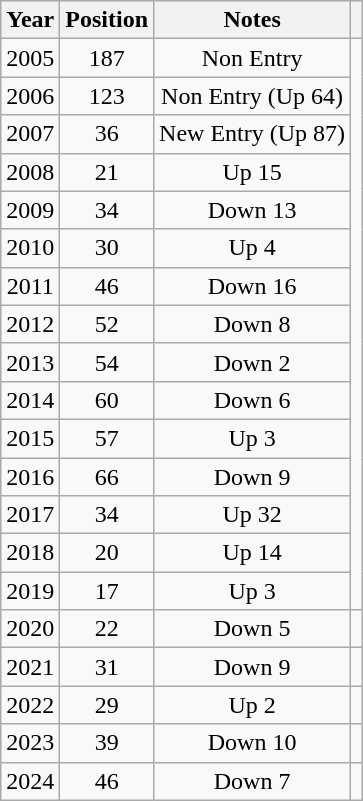<table class="wikitable plainrowheaders" style="text-align:center;">
<tr>
<th>Year</th>
<th>Position</th>
<th>Notes</th>
<th></th>
</tr>
<tr>
<td>2005</td>
<td>187</td>
<td>Non Entry</td>
<td rowspan="15"></td>
</tr>
<tr>
<td>2006</td>
<td>123</td>
<td>Non Entry (Up 64)</td>
</tr>
<tr>
<td>2007</td>
<td>36</td>
<td>New Entry (Up 87)</td>
</tr>
<tr>
<td>2008</td>
<td>21</td>
<td>Up 15</td>
</tr>
<tr>
<td>2009</td>
<td>34</td>
<td>Down 13</td>
</tr>
<tr>
<td>2010</td>
<td>30</td>
<td>Up 4</td>
</tr>
<tr>
<td>2011</td>
<td>46</td>
<td>Down 16</td>
</tr>
<tr>
<td>2012</td>
<td>52</td>
<td>Down 8</td>
</tr>
<tr>
<td>2013</td>
<td>54</td>
<td>Down 2</td>
</tr>
<tr>
<td>2014</td>
<td>60</td>
<td>Down 6</td>
</tr>
<tr>
<td>2015</td>
<td>57</td>
<td>Up 3</td>
</tr>
<tr>
<td>2016</td>
<td>66</td>
<td>Down 9</td>
</tr>
<tr>
<td>2017</td>
<td>34</td>
<td>Up 32</td>
</tr>
<tr>
<td>2018</td>
<td>20</td>
<td>Up 14</td>
</tr>
<tr>
<td>2019</td>
<td>17</td>
<td>Up 3</td>
</tr>
<tr>
<td>2020</td>
<td>22</td>
<td>Down 5</td>
<td></td>
</tr>
<tr>
<td>2021</td>
<td>31</td>
<td>Down 9</td>
<td></td>
</tr>
<tr>
<td>2022</td>
<td>29</td>
<td>Up 2</td>
<td></td>
</tr>
<tr>
<td>2023</td>
<td>39</td>
<td>Down 10</td>
<td></td>
</tr>
<tr>
<td>2024</td>
<td>46</td>
<td>Down 7</td>
<td></td>
</tr>
</table>
